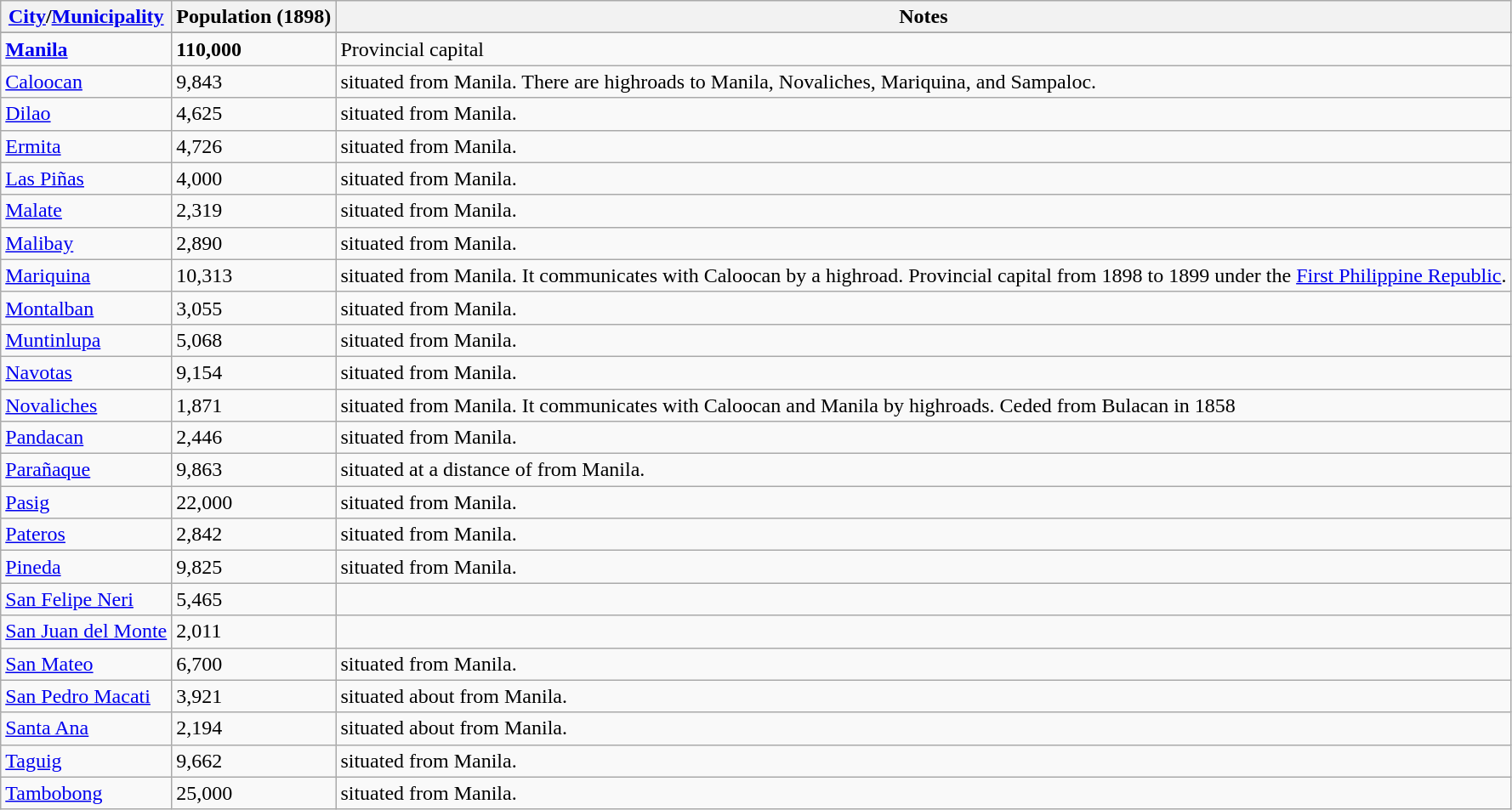<table class="wikitable">
<tr>
<th><a href='#'>City</a>/<a href='#'>Municipality</a></th>
<th>Population (1898)</th>
<th>Notes</th>
</tr>
<tr>
</tr>
<tr -style="background:#ccccff">
<td><a href='#'><strong>Manila</strong></a></td>
<td><strong>110,000</strong></td>
<td>Provincial capital</td>
</tr>
<tr>
<td><a href='#'>Caloocan</a></td>
<td>9,843</td>
<td>situated  from Manila. There are highroads to Manila, Novaliches, Mariquina, and Sampaloc.</td>
</tr>
<tr>
<td><a href='#'>Dilao</a></td>
<td>4,625</td>
<td>situated  from Manila.</td>
</tr>
<tr>
<td><a href='#'>Ermita</a></td>
<td>4,726</td>
<td>situated  from Manila.</td>
</tr>
<tr>
<td><a href='#'>Las Piñas</a></td>
<td>4,000</td>
<td>situated  from Manila.</td>
</tr>
<tr>
<td><a href='#'>Malate</a></td>
<td>2,319</td>
<td>situated  from Manila.</td>
</tr>
<tr>
<td><a href='#'>Malibay</a></td>
<td>2,890</td>
<td>situated  from Manila.</td>
</tr>
<tr>
<td><a href='#'>Mariquina</a></td>
<td>10,313</td>
<td>situated  from Manila. It communicates with Caloocan by a highroad. Provincial capital from 1898 to 1899 under the <a href='#'>First Philippine Republic</a>.</td>
</tr>
<tr>
<td><a href='#'>Montalban</a></td>
<td>3,055</td>
<td>situated  from Manila.</td>
</tr>
<tr>
<td><a href='#'>Muntinlupa</a></td>
<td>5,068</td>
<td>situated  from Manila.</td>
</tr>
<tr>
<td><a href='#'>Navotas</a></td>
<td>9,154</td>
<td>situated  from Manila.</td>
</tr>
<tr>
<td><a href='#'>Novaliches</a></td>
<td>1,871</td>
<td>situated  from Manila. It communicates with Caloocan and Manila by highroads. Ceded from Bulacan in 1858</td>
</tr>
<tr>
<td><a href='#'>Pandacan</a></td>
<td>2,446</td>
<td>situated  from Manila.</td>
</tr>
<tr>
<td><a href='#'>Parañaque</a></td>
<td>9,863</td>
<td>situated at a distance of  from Manila.</td>
</tr>
<tr>
<td><a href='#'>Pasig</a></td>
<td>22,000</td>
<td>situated  from Manila.</td>
</tr>
<tr>
<td><a href='#'>Pateros</a></td>
<td>2,842</td>
<td>situated  from Manila.</td>
</tr>
<tr>
<td><a href='#'>Pineda</a></td>
<td>9,825</td>
<td>situated  from Manila.</td>
</tr>
<tr>
<td><a href='#'>San Felipe Neri</a></td>
<td>5,465</td>
<td></td>
</tr>
<tr>
<td><a href='#'>San Juan del Monte</a></td>
<td>2,011</td>
<td></td>
</tr>
<tr>
<td><a href='#'>San Mateo</a></td>
<td>6,700</td>
<td>situated  from Manila.</td>
</tr>
<tr>
<td><a href='#'>San Pedro Macati</a></td>
<td>3,921</td>
<td>situated about  from Manila.</td>
</tr>
<tr>
<td><a href='#'>Santa Ana</a></td>
<td>2,194</td>
<td>situated about  from Manila.</td>
</tr>
<tr>
<td><a href='#'>Taguig</a></td>
<td>9,662</td>
<td>situated  from Manila.</td>
</tr>
<tr>
<td><a href='#'>Tambobong</a></td>
<td>25,000</td>
<td>situated  from Manila.</td>
</tr>
</table>
